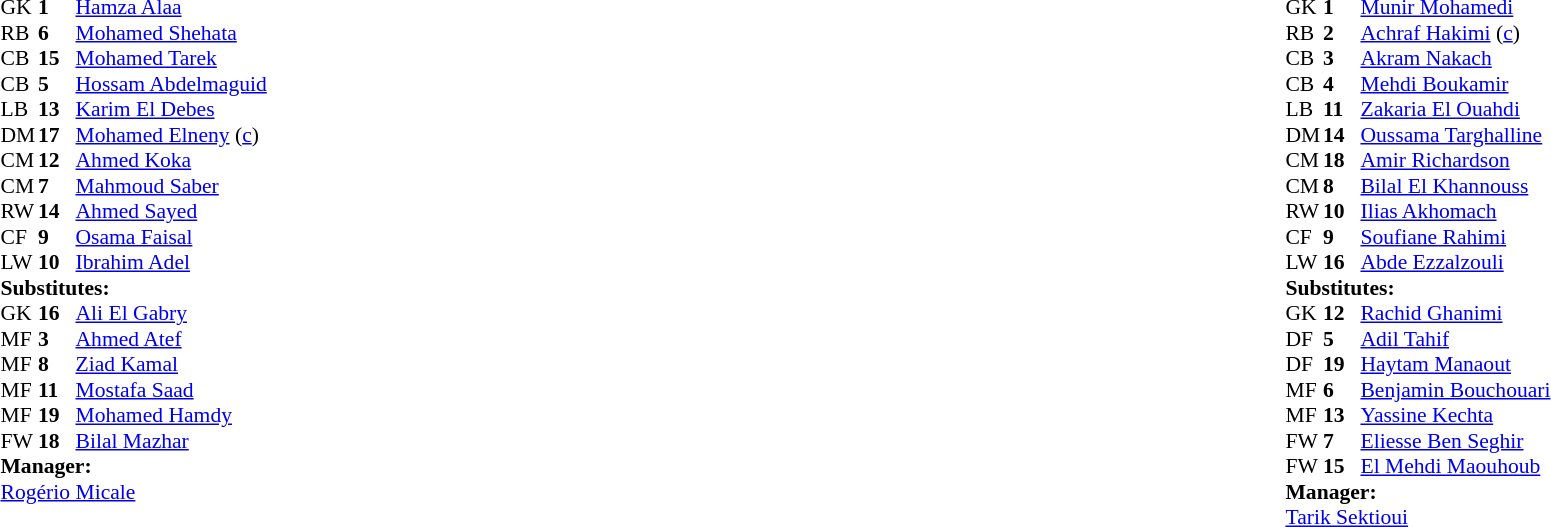<table width="100%">
<tr>
<td valign="top" width="40%"><br><table style="font-size:90%" cellspacing="0" cellpadding="0">
<tr>
<th width=25></th>
<th width=25></th>
</tr>
<tr>
<td>GK</td>
<td><strong>1</strong></td>
<td><a href='#'>Hamza Alaa</a></td>
</tr>
<tr>
<td>RB</td>
<td><strong>6</strong></td>
<td><a href='#'>Mohamed Shehata</a></td>
<td></td>
<td></td>
</tr>
<tr>
<td>CB</td>
<td><strong>15</strong></td>
<td><a href='#'>Mohamed Tarek</a></td>
</tr>
<tr>
<td>CB</td>
<td><strong>5</strong></td>
<td><a href='#'>Hossam Abdelmaguid</a></td>
</tr>
<tr>
<td>LB</td>
<td><strong>13</strong></td>
<td><a href='#'>Karim El Debes</a></td>
<td></td>
<td></td>
</tr>
<tr>
<td>DM</td>
<td><strong>17</strong></td>
<td><a href='#'>Mohamed Elneny</a> (<a href='#'>c</a>)</td>
</tr>
<tr>
<td>CM</td>
<td><strong>12</strong></td>
<td><a href='#'>Ahmed Koka</a></td>
</tr>
<tr>
<td>CM</td>
<td><strong>7</strong></td>
<td><a href='#'>Mahmoud Saber</a></td>
<td></td>
<td></td>
</tr>
<tr>
<td>RW</td>
<td><strong>14</strong></td>
<td><a href='#'>Ahmed Sayed</a></td>
<td></td>
<td></td>
</tr>
<tr>
<td>CF</td>
<td><strong>9</strong></td>
<td><a href='#'>Osama Faisal</a></td>
<td></td>
<td></td>
</tr>
<tr>
<td>LW</td>
<td><strong>10</strong></td>
<td><a href='#'>Ibrahim Adel</a></td>
<td></td>
</tr>
<tr>
<td colspan="3"><strong>Substitutes:</strong></td>
</tr>
<tr>
<td>GK</td>
<td><strong>16</strong></td>
<td><a href='#'>Ali El Gabry</a></td>
</tr>
<tr>
<td>MF</td>
<td><strong>3</strong></td>
<td><a href='#'>Ahmed Atef</a></td>
<td></td>
<td></td>
</tr>
<tr>
<td>MF</td>
<td><strong>8</strong></td>
<td><a href='#'>Ziad Kamal</a></td>
<td></td>
<td></td>
</tr>
<tr>
<td>MF</td>
<td><strong>11</strong></td>
<td><a href='#'>Mostafa Saad</a></td>
<td></td>
<td></td>
</tr>
<tr>
<td>MF</td>
<td><strong>19</strong></td>
<td><a href='#'>Mohamed Hamdy</a></td>
<td></td>
<td></td>
</tr>
<tr>
<td>FW</td>
<td><strong>18</strong></td>
<td><a href='#'>Bilal Mazhar</a></td>
<td></td>
<td></td>
</tr>
<tr>
<td colspan="3"><strong>Manager:</strong></td>
</tr>
<tr>
<td colspan="3"> <a href='#'>Rogério Micale</a></td>
</tr>
</table>
</td>
<td valign="top"></td>
<td valign="top" width="50%"><br><table style="font-size:90%; margin:auto" cellspacing="0" cellpadding="0">
<tr>
<th width="25"></th>
<th width="25"></th>
</tr>
<tr>
<td>GK</td>
<td><strong>1</strong></td>
<td><a href='#'>Munir Mohamedi</a></td>
</tr>
<tr>
<td>RB</td>
<td><strong>2</strong></td>
<td><a href='#'>Achraf Hakimi</a> (<a href='#'>c</a>)</td>
<td></td>
</tr>
<tr>
<td>CB</td>
<td><strong>3</strong></td>
<td><a href='#'>Akram Nakach</a></td>
<td></td>
<td></td>
</tr>
<tr>
<td>CB</td>
<td><strong>4</strong></td>
<td><a href='#'>Mehdi Boukamir</a></td>
</tr>
<tr>
<td>LB</td>
<td><strong>11</strong></td>
<td><a href='#'>Zakaria El Ouahdi</a></td>
</tr>
<tr>
<td>DM</td>
<td><strong>14</strong></td>
<td><a href='#'>Oussama Targhalline</a></td>
<td></td>
<td></td>
</tr>
<tr>
<td>CM</td>
<td><strong>18</strong></td>
<td><a href='#'>Amir Richardson</a></td>
<td></td>
<td></td>
</tr>
<tr>
<td>CM</td>
<td><strong>8</strong></td>
<td><a href='#'>Bilal El Khannouss</a></td>
<td></td>
<td></td>
</tr>
<tr>
<td>RW</td>
<td><strong>10</strong></td>
<td><a href='#'>Ilias Akhomach</a></td>
</tr>
<tr>
<td>CF</td>
<td><strong>9</strong></td>
<td><a href='#'>Soufiane Rahimi</a></td>
</tr>
<tr>
<td>LW</td>
<td><strong>16</strong></td>
<td><a href='#'>Abde Ezzalzouli</a></td>
<td></td>
<td></td>
</tr>
<tr>
<td colspan="3"><strong>Substitutes:</strong></td>
</tr>
<tr>
<td>GK</td>
<td><strong>12</strong></td>
<td><a href='#'>Rachid Ghanimi</a></td>
</tr>
<tr>
<td>DF</td>
<td><strong>5</strong></td>
<td><a href='#'>Adil Tahif</a></td>
<td></td>
<td></td>
</tr>
<tr>
<td>DF</td>
<td><strong>19</strong></td>
<td><a href='#'>Haytam Manaout</a></td>
</tr>
<tr>
<td>MF</td>
<td><strong>6</strong></td>
<td><a href='#'>Benjamin Bouchouari</a></td>
<td></td>
<td></td>
</tr>
<tr>
<td>MF</td>
<td><strong>13</strong></td>
<td><a href='#'>Yassine Kechta</a></td>
<td></td>
<td></td>
</tr>
<tr>
<td>FW</td>
<td><strong>7</strong></td>
<td><a href='#'>Eliesse Ben Seghir</a></td>
<td></td>
<td></td>
</tr>
<tr>
<td>FW</td>
<td><strong>15</strong></td>
<td><a href='#'>El Mehdi Maouhoub</a></td>
<td></td>
<td></td>
</tr>
<tr>
<td colspan="3"><strong>Manager:</strong></td>
</tr>
<tr>
<td colspan="3"><a href='#'>Tarik Sektioui</a></td>
</tr>
</table>
</td>
</tr>
</table>
